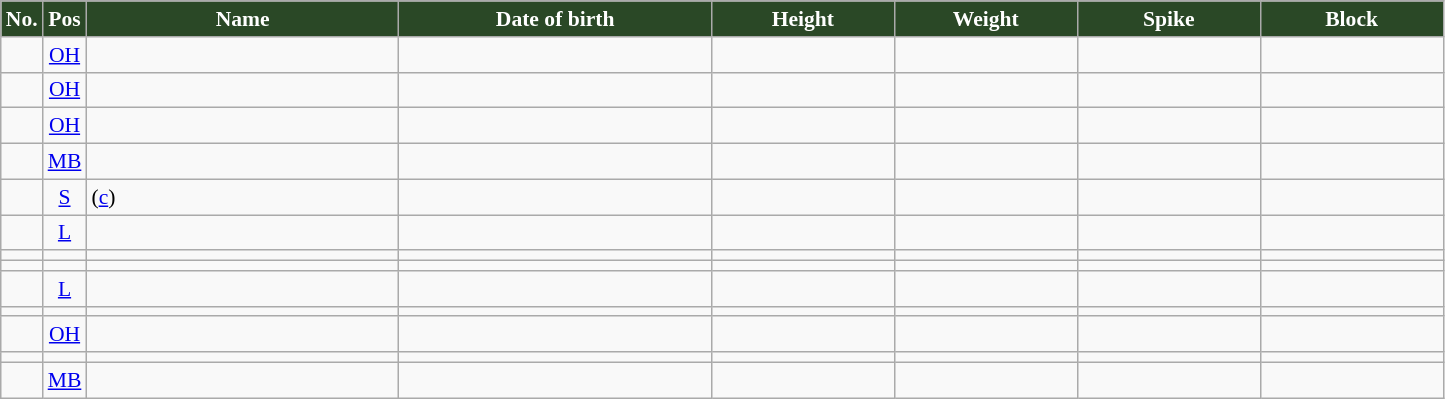<table class="wikitable sortable" style="font-size:90%; text-align:center;">
<tr>
<th style="background:#2A4826; color:white;">No.</th>
<th style="background:#2A4826; color:white;">Pos</th>
<th style="width:14em; background:#2A4826; color:white;">Name</th>
<th style="width:14em; background:#2A4826; color:white;">Date of birth</th>
<th style="width:8em; background:#2A4826; color:white;">Height</th>
<th style="width:8em; background:#2A4826; color:white;">Weight</th>
<th style="width:8em; background:#2A4826; color:white;">Spike</th>
<th style="width:8em; background:#2A4826; color:white;">Block</th>
</tr>
<tr>
<td></td>
<td><a href='#'>OH</a></td>
<td align=left></td>
<td align=right></td>
<td></td>
<td></td>
<td></td>
<td></td>
</tr>
<tr>
<td></td>
<td><a href='#'>OH</a></td>
<td align=left></td>
<td align=right></td>
<td></td>
<td></td>
<td></td>
<td></td>
</tr>
<tr>
<td></td>
<td><a href='#'>OH</a></td>
<td align=left></td>
<td align=right></td>
<td></td>
<td></td>
<td></td>
<td></td>
</tr>
<tr>
<td></td>
<td><a href='#'>MB</a></td>
<td align=left></td>
<td align=right></td>
<td></td>
<td></td>
<td></td>
<td></td>
</tr>
<tr>
<td></td>
<td><a href='#'>S</a></td>
<td align=left> (<a href='#'>c</a>)</td>
<td align=right></td>
<td></td>
<td></td>
<td></td>
<td></td>
</tr>
<tr>
<td></td>
<td><a href='#'>L</a></td>
<td align=left></td>
<td align=right></td>
<td></td>
<td></td>
<td></td>
<td></td>
</tr>
<tr>
<td></td>
<td></td>
<td align=left></td>
<td align=right></td>
<td></td>
<td></td>
<td></td>
<td></td>
</tr>
<tr>
<td></td>
<td></td>
<td align=left></td>
<td align=right></td>
<td></td>
<td></td>
<td></td>
<td></td>
</tr>
<tr>
<td></td>
<td><a href='#'>L</a></td>
<td align=left></td>
<td align=right></td>
<td></td>
<td></td>
<td></td>
<td></td>
</tr>
<tr>
<td></td>
<td></td>
<td align=left></td>
<td align=right></td>
<td></td>
<td></td>
<td></td>
<td></td>
</tr>
<tr>
<td></td>
<td><a href='#'>OH</a></td>
<td align=left></td>
<td align=right></td>
<td></td>
<td></td>
<td></td>
<td></td>
</tr>
<tr>
<td></td>
<td></td>
<td align=left></td>
<td align=right></td>
<td></td>
<td></td>
<td></td>
<td></td>
</tr>
<tr>
<td></td>
<td><a href='#'>MB</a></td>
<td align=left></td>
<td align=right></td>
<td></td>
<td></td>
<td></td>
<td></td>
</tr>
</table>
